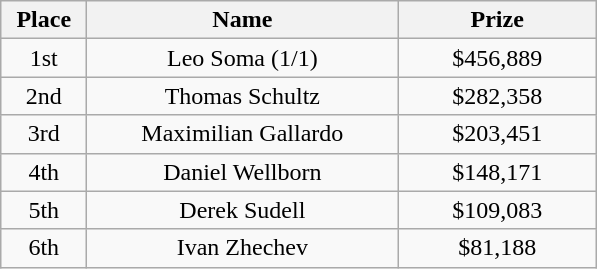<table class="wikitable">
<tr>
<th width="50">Place</th>
<th width="200">Name</th>
<th width="125">Prize</th>
</tr>
<tr>
<td align = "center">1st</td>
<td align = "center"> Leo Soma (1/1)</td>
<td align = "center">$456,889</td>
</tr>
<tr>
<td align = "center">2nd</td>
<td align = "center"> Thomas Schultz</td>
<td align = "center">$282,358</td>
</tr>
<tr>
<td align = "center">3rd</td>
<td align = "center"> Maximilian Gallardo</td>
<td align = "center">$203,451</td>
</tr>
<tr>
<td align = "center">4th</td>
<td align = "center"> Daniel Wellborn</td>
<td align = "center">$148,171</td>
</tr>
<tr>
<td align = "center">5th</td>
<td align = "center"> Derek Sudell</td>
<td align = "center">$109,083</td>
</tr>
<tr>
<td align = "center">6th</td>
<td align = "center"> Ivan Zhechev</td>
<td align = "center">$81,188</td>
</tr>
</table>
